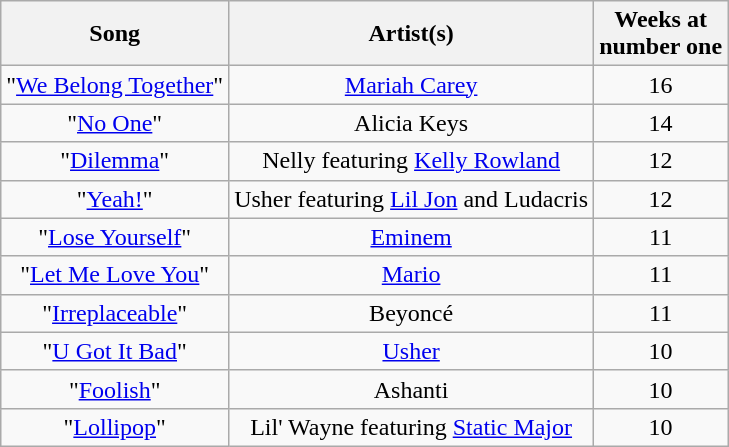<table class="wikitable sortable" border="1" style="text-align: center;">
<tr>
<th>Song</th>
<th>Artist(s)</th>
<th>Weeks at<br>number one</th>
</tr>
<tr>
<td>"<a href='#'>We Belong Together</a>"</td>
<td><a href='#'>Mariah Carey</a></td>
<td>16</td>
</tr>
<tr>
<td>"<a href='#'>No One</a>"</td>
<td>Alicia Keys</td>
<td>14</td>
</tr>
<tr>
<td>"<a href='#'>Dilemma</a>"</td>
<td>Nelly featuring <a href='#'>Kelly Rowland</a></td>
<td>12</td>
</tr>
<tr>
<td>"<a href='#'>Yeah!</a>"</td>
<td>Usher featuring <a href='#'>Lil Jon</a> and Ludacris</td>
<td>12</td>
</tr>
<tr>
<td>"<a href='#'>Lose Yourself</a>"</td>
<td><a href='#'>Eminem</a></td>
<td>11</td>
</tr>
<tr>
<td>"<a href='#'>Let Me Love You</a>"</td>
<td><a href='#'>Mario</a></td>
<td>11</td>
</tr>
<tr>
<td>"<a href='#'>Irreplaceable</a>"</td>
<td>Beyoncé</td>
<td>11</td>
</tr>
<tr>
<td>"<a href='#'>U Got It Bad</a>"</td>
<td><a href='#'>Usher</a></td>
<td>10</td>
</tr>
<tr>
<td>"<a href='#'>Foolish</a>"</td>
<td>Ashanti</td>
<td>10</td>
</tr>
<tr>
<td>"<a href='#'>Lollipop</a>"</td>
<td>Lil' Wayne featuring <a href='#'>Static Major</a></td>
<td>10</td>
</tr>
</table>
